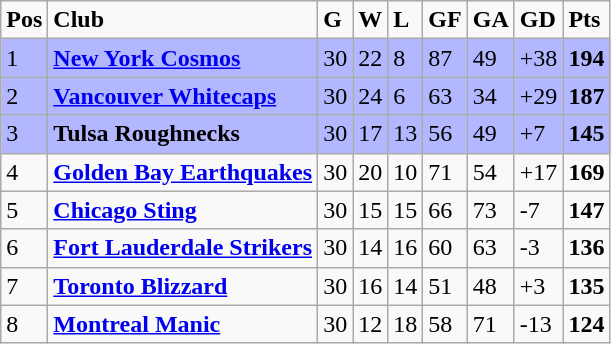<table class="wikitable" style="text-align: left;">
<tr>
<td><strong>Pos</strong></td>
<td><strong>Club</strong></td>
<td><strong>G</strong></td>
<td><strong>W</strong></td>
<td><strong>L</strong></td>
<td><strong>GF</strong></td>
<td><strong>GA</strong></td>
<td><strong>GD</strong></td>
<td><strong>Pts</strong></td>
</tr>
<tr |- style="background:#b3b7ff;">
<td>1</td>
<td><strong><a href='#'>New York Cosmos</a></strong></td>
<td>30</td>
<td>22</td>
<td>8</td>
<td>87</td>
<td>49</td>
<td>+38</td>
<td><strong>194</strong></td>
</tr>
<tr |- style="background:#b3b7ff;">
<td>2</td>
<td><strong><a href='#'>Vancouver Whitecaps</a></strong></td>
<td>30</td>
<td>24</td>
<td>6</td>
<td>63</td>
<td>34</td>
<td>+29</td>
<td><strong>187</strong></td>
</tr>
<tr |- style="background:#b3b7ff;">
<td>3</td>
<td><strong>Tulsa Roughnecks</strong></td>
<td>30</td>
<td>17</td>
<td>13</td>
<td>56</td>
<td>49</td>
<td>+7</td>
<td><strong>145</strong></td>
</tr>
<tr>
<td>4</td>
<td><strong><a href='#'>Golden Bay Earthquakes</a></strong></td>
<td>30</td>
<td>20</td>
<td>10</td>
<td>71</td>
<td>54</td>
<td>+17</td>
<td><strong>169</strong></td>
</tr>
<tr>
<td>5</td>
<td><strong><a href='#'>Chicago Sting</a></strong></td>
<td>30</td>
<td>15</td>
<td>15</td>
<td>66</td>
<td>73</td>
<td>-7</td>
<td><strong>147</strong></td>
</tr>
<tr>
<td>6</td>
<td><strong><a href='#'>Fort Lauderdale Strikers</a></strong></td>
<td>30</td>
<td>14</td>
<td>16</td>
<td>60</td>
<td>63</td>
<td>-3</td>
<td><strong>136</strong></td>
</tr>
<tr>
<td>7</td>
<td><strong><a href='#'>Toronto Blizzard</a></strong></td>
<td>30</td>
<td>16</td>
<td>14</td>
<td>51</td>
<td>48</td>
<td>+3</td>
<td><strong>135</strong></td>
</tr>
<tr>
<td>8</td>
<td><strong><a href='#'>Montreal Manic</a></strong></td>
<td>30</td>
<td>12</td>
<td>18</td>
<td>58</td>
<td>71</td>
<td>-13</td>
<td><strong>124</strong></td>
</tr>
</table>
